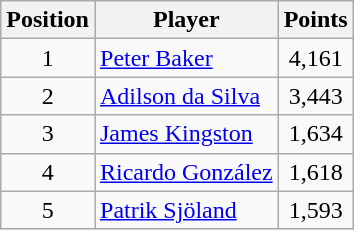<table class=wikitable>
<tr>
<th>Position</th>
<th>Player</th>
<th>Points</th>
</tr>
<tr>
<td align=center>1</td>
<td> <a href='#'>Peter Baker</a></td>
<td align=center>4,161</td>
</tr>
<tr>
<td align=center>2</td>
<td> <a href='#'>Adilson da Silva</a></td>
<td align=center>3,443</td>
</tr>
<tr>
<td align=center>3</td>
<td> <a href='#'>James Kingston</a></td>
<td align=center>1,634</td>
</tr>
<tr>
<td align=center>4</td>
<td> <a href='#'>Ricardo González</a></td>
<td align=center>1,618</td>
</tr>
<tr>
<td align=center>5</td>
<td> <a href='#'>Patrik Sjöland</a></td>
<td align=center>1,593</td>
</tr>
</table>
